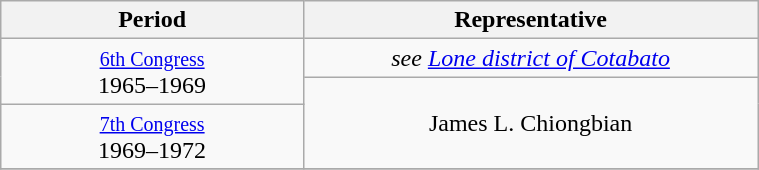<table class="wikitable" style="text-align:center; width:40%;">
<tr>
<th width="40%">Period</th>
<th>Representative</th>
</tr>
<tr>
<td rowspan="2"><small><a href='#'>6th Congress</a></small><br>1965–1969</td>
<td><em>see <a href='#'>Lone district of Cotabato</a></em></td>
</tr>
<tr>
<td rowspan="2">James L. Chiongbian</td>
</tr>
<tr>
<td><small><a href='#'>7th Congress</a></small><br>1969–1972</td>
</tr>
<tr>
</tr>
</table>
